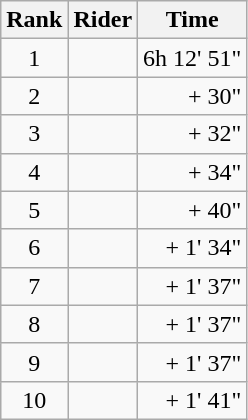<table class="wikitable">
<tr>
<th scope="col">Rank</th>
<th scope="col">Rider</th>
<th scope="col">Time</th>
</tr>
<tr>
<td style="text-align:center;">1</td>
<td></td>
<td style="text-align:right;">6h 12' 51"</td>
</tr>
<tr>
<td style="text-align:center;">2</td>
<td></td>
<td style="text-align:right;">+ 30"</td>
</tr>
<tr>
<td style="text-align:center;">3</td>
<td></td>
<td style="text-align:right;">+ 32"</td>
</tr>
<tr>
<td style="text-align:center;">4</td>
<td></td>
<td style="text-align:right;">+ 34"</td>
</tr>
<tr>
<td style="text-align:center;">5</td>
<td></td>
<td style="text-align:right;">+ 40"</td>
</tr>
<tr>
<td style="text-align:center;">6</td>
<td></td>
<td style="text-align:right;">+ 1' 34"</td>
</tr>
<tr>
<td style="text-align:center;">7</td>
<td></td>
<td style="text-align:right;">+ 1' 37"</td>
</tr>
<tr>
<td style="text-align:center;">8</td>
<td></td>
<td style="text-align:right;">+ 1' 37"</td>
</tr>
<tr>
<td style="text-align:center;">9</td>
<td></td>
<td style="text-align:right;">+ 1' 37"</td>
</tr>
<tr>
<td style="text-align:center;">10</td>
<td></td>
<td style="text-align:right;">+ 1' 41"</td>
</tr>
</table>
